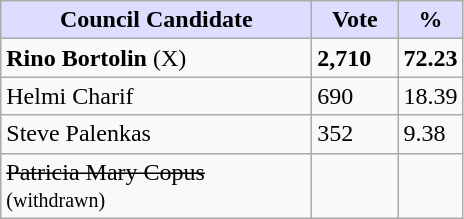<table class="wikitable sortable">
<tr>
<th style="background:#ddf; width:200px;">Council Candidate</th>
<th style="background:#ddf; width:50px;">Vote</th>
<th style="background:#ddf; width:30px;">%</th>
</tr>
<tr>
<td><strong>Rino Bortolin</strong> (X)</td>
<td><strong>2,710</strong></td>
<td><strong>72.23</strong></td>
</tr>
<tr>
<td>Helmi Charif</td>
<td>690</td>
<td>18.39</td>
</tr>
<tr>
<td>Steve Palenkas</td>
<td>352</td>
<td>9.38</td>
</tr>
<tr>
<td><s>Patricia Mary Copus</s><br><small>(withdrawn)</small></td>
<td></td>
<td></td>
</tr>
</table>
